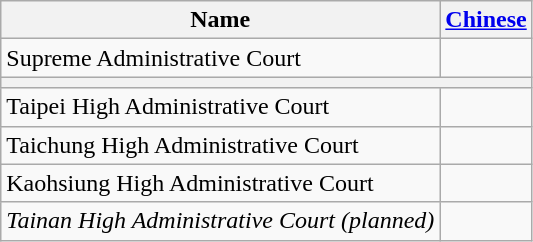<table class=wikitable>
<tr>
<th>Name</th>
<th><a href='#'>Chinese</a></th>
</tr>
<tr>
<td>Supreme Administrative Court</td>
<td></td>
</tr>
<tr>
<th colspan=2></th>
</tr>
<tr>
<td>Taipei High Administrative Court</td>
<td></td>
</tr>
<tr>
<td>Taichung High Administrative Court</td>
<td></td>
</tr>
<tr>
<td>Kaohsiung High Administrative Court</td>
<td></td>
</tr>
<tr>
<td><em>Tainan High Administrative Court (planned)</em></td>
<td><em></em></td>
</tr>
</table>
